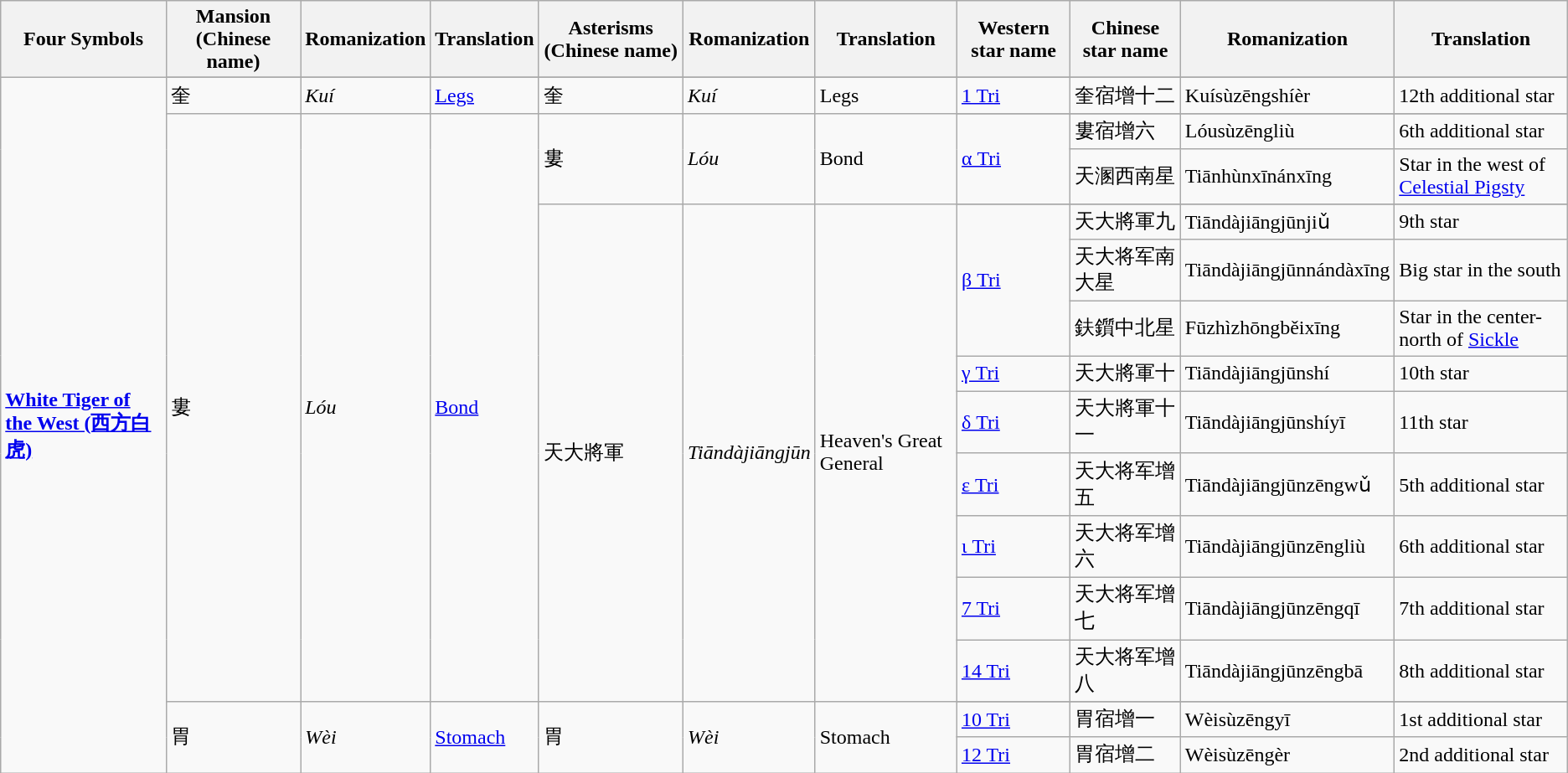<table class="wikitable">
<tr>
<th><strong>Four Symbols</strong></th>
<th><strong>Mansion (Chinese name)</strong></th>
<th><strong>Romanization</strong></th>
<th><strong>Translation</strong></th>
<th><strong>Asterisms (Chinese name)</strong></th>
<th><strong>Romanization</strong></th>
<th><strong>Translation</strong></th>
<th><strong>Western star name</strong></th>
<th><strong>Chinese star name</strong></th>
<th><strong>Romanization</strong></th>
<th><strong>Translation</strong></th>
</tr>
<tr>
<td rowspan="20"><strong><a href='#'>White Tiger of the West
(西方白虎)</a></strong></td>
</tr>
<tr>
<td>奎</td>
<td><em>Kuí</em></td>
<td><a href='#'>Legs</a></td>
<td>奎</td>
<td><em>Kuí</em></td>
<td>Legs</td>
<td><a href='#'>1 Tri</a></td>
<td>奎宿增十二</td>
<td>Kuísùzēngshíèr</td>
<td>12th additional star</td>
</tr>
<tr>
<td rowspan="15">婁</td>
<td rowspan="15"><em>Lóu</em></td>
<td rowspan="15"><a href='#'>Bond</a></td>
<td rowspan="4">婁</td>
<td rowspan="4"><em>Lóu</em></td>
<td rowspan="4">Bond</td>
</tr>
<tr>
<td rowspan="3"><a href='#'>α Tri</a></td>
</tr>
<tr>
<td>婁宿增六</td>
<td>Lóusùzēngliù</td>
<td>6th additional star</td>
</tr>
<tr>
<td>天溷西南星</td>
<td>Tiānhùnxīnánxīng</td>
<td>Star in the west of <a href='#'>Celestial Pigsty</a></td>
</tr>
<tr>
<td rowspan="11">天大將軍</td>
<td rowspan="11"><em>Tiāndàjiāngjūn</em></td>
<td rowspan="11">Heaven's Great General</td>
</tr>
<tr>
<td rowspan="4"><a href='#'>β Tri</a></td>
</tr>
<tr>
<td>天大將軍九</td>
<td>Tiāndàjiāngjūnjiǔ</td>
<td>9th star</td>
</tr>
<tr>
<td>天大将军南大星</td>
<td>Tiāndàjiāngjūnnándàxīng</td>
<td>Big star in the south</td>
</tr>
<tr>
<td>鈇鑕中北星</td>
<td>Fūzhìzhōngběixīng</td>
<td>Star in the center-north of <a href='#'>Sickle</a></td>
</tr>
<tr>
<td><a href='#'>γ Tri</a></td>
<td>天大將軍十</td>
<td>Tiāndàjiāngjūnshí</td>
<td>10th star</td>
</tr>
<tr>
<td><a href='#'>δ Tri</a></td>
<td>天大將軍十一</td>
<td>Tiāndàjiāngjūnshíyī</td>
<td>11th star</td>
</tr>
<tr>
<td><a href='#'>ε Tri</a></td>
<td>天大将军增五</td>
<td>Tiāndàjiāngjūnzēngwǔ</td>
<td>5th additional star</td>
</tr>
<tr>
<td><a href='#'>ι Tri</a></td>
<td>天大将军增六</td>
<td>Tiāndàjiāngjūnzēngliù</td>
<td>6th additional star</td>
</tr>
<tr>
<td><a href='#'>7 Tri</a></td>
<td>天大将军增七</td>
<td>Tiāndàjiāngjūnzēngqī</td>
<td>7th additional star</td>
</tr>
<tr>
<td><a href='#'>14 Tri</a></td>
<td>天大将军增八</td>
<td>Tiāndàjiāngjūnzēngbā</td>
<td>8th additional star</td>
</tr>
<tr>
<td rowspan="3">胃</td>
<td rowspan="3"><em>Wèi</em></td>
<td rowspan="3"><a href='#'>Stomach</a></td>
<td rowspan="3">胃</td>
<td rowspan="3"><em>Wèi</em></td>
<td rowspan="3">Stomach</td>
</tr>
<tr>
<td><a href='#'>10 Tri</a></td>
<td>胃宿增一</td>
<td>Wèisùzēngyī</td>
<td>1st additional star</td>
</tr>
<tr>
<td><a href='#'>12 Tri</a></td>
<td>胃宿增二</td>
<td>Wèisùzēngèr</td>
<td>2nd additional star</td>
</tr>
</table>
